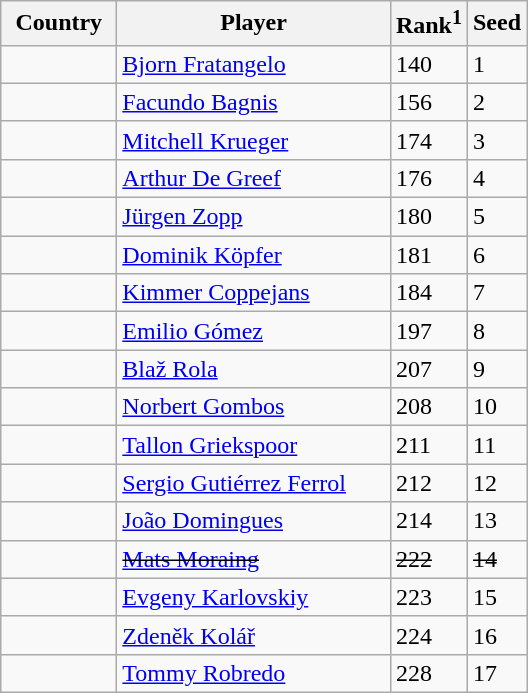<table class="sortable wikitable">
<tr>
<th width="70">Country</th>
<th width="175">Player</th>
<th>Rank<sup>1</sup></th>
<th>Seed</th>
</tr>
<tr>
<td></td>
<td><a href='#'>Bjorn Fratangelo</a></td>
<td>140</td>
<td>1</td>
</tr>
<tr>
<td></td>
<td><a href='#'>Facundo Bagnis</a></td>
<td>156</td>
<td>2</td>
</tr>
<tr>
<td></td>
<td><a href='#'>Mitchell Krueger</a></td>
<td>174</td>
<td>3</td>
</tr>
<tr>
<td></td>
<td><a href='#'>Arthur De Greef</a></td>
<td>176</td>
<td>4</td>
</tr>
<tr>
<td></td>
<td><a href='#'>Jürgen Zopp</a></td>
<td>180</td>
<td>5</td>
</tr>
<tr>
<td></td>
<td><a href='#'>Dominik Köpfer</a></td>
<td>181</td>
<td>6</td>
</tr>
<tr>
<td></td>
<td><a href='#'>Kimmer Coppejans</a></td>
<td>184</td>
<td>7</td>
</tr>
<tr>
<td></td>
<td><a href='#'>Emilio Gómez</a></td>
<td>197</td>
<td>8</td>
</tr>
<tr>
<td></td>
<td><a href='#'>Blaž Rola</a></td>
<td>207</td>
<td>9</td>
</tr>
<tr>
<td></td>
<td><a href='#'>Norbert Gombos</a></td>
<td>208</td>
<td>10</td>
</tr>
<tr>
<td></td>
<td><a href='#'>Tallon Griekspoor</a></td>
<td>211</td>
<td>11</td>
</tr>
<tr>
<td></td>
<td><a href='#'>Sergio Gutiérrez Ferrol</a></td>
<td>212</td>
<td>12</td>
</tr>
<tr>
<td></td>
<td><a href='#'>João Domingues</a></td>
<td>214</td>
<td>13</td>
</tr>
<tr>
<td><s></s></td>
<td><s><a href='#'>Mats Moraing</a></s></td>
<td><s>222</s></td>
<td><s>14</s></td>
</tr>
<tr>
<td></td>
<td><a href='#'>Evgeny Karlovskiy</a></td>
<td>223</td>
<td>15</td>
</tr>
<tr>
<td></td>
<td><a href='#'>Zdeněk Kolář</a></td>
<td>224</td>
<td>16</td>
</tr>
<tr>
<td></td>
<td><a href='#'>Tommy Robredo</a></td>
<td>228</td>
<td>17</td>
</tr>
</table>
